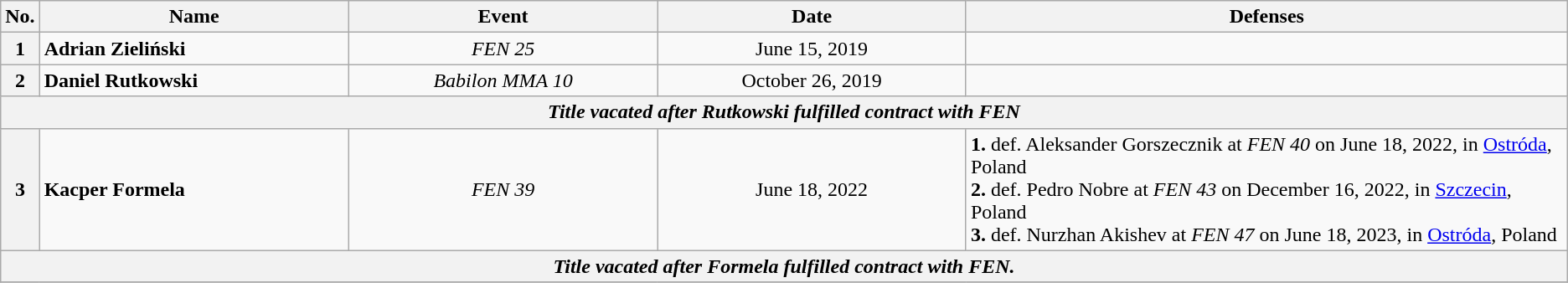<table class="wikitable">
<tr>
<th style= width:1%;">No.</th>
<th style= width:20%;">Name</th>
<th style= width:20%;">Event</th>
<th style=width:20%;">Date</th>
<th style= width:50%;">Defenses</th>
</tr>
<tr>
<th>1</th>
<td align=left> <strong>Adrian Zieliński</strong><br></td>
<td align=center><em>FEN 25</em><br></td>
<td align=center>June 15, 2019</td>
<td></td>
</tr>
<tr>
<th>2</th>
<td align=left> <strong>Daniel Rutkowski</strong><br></td>
<td align=center><em>Babilon MMA 10</em><br></td>
<td align=center>October 26, 2019</td>
<td></td>
</tr>
<tr>
<th colspan="5"><em>Title vacated after Rutkowski fulfilled contract with FEN</em></th>
</tr>
<tr>
<th>3</th>
<td align=left> <strong>Kacper Formela</strong><br></td>
<td align=center><em>FEN 39</em><br></td>
<td align=center>June 18, 2022</td>
<td><strong>1.</strong> def. Aleksander Gorszecznik at <em>FEN 40</em> on June 18, 2022, in <a href='#'>Ostróda</a>, Poland<br><strong>2.</strong> def. Pedro Nobre at <em>FEN 43</em> on December 16, 2022, in <a href='#'>Szczecin</a>, Poland<br><strong>3.</strong> def. Nurzhan Akishev at <em>FEN 47</em> on June 18, 2023, in <a href='#'>Ostróda</a>, Poland</td>
</tr>
<tr>
<th colspan="5"><em>Title vacated after Formela fulfilled contract with FEN.</em></th>
</tr>
<tr>
</tr>
</table>
